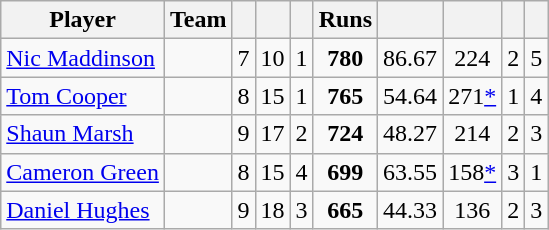<table class="wikitable sortable" style="text-align:center">
<tr>
<th class="unsortable">Player</th>
<th>Team</th>
<th></th>
<th></th>
<th></th>
<th>Runs</th>
<th></th>
<th></th>
<th></th>
<th></th>
</tr>
<tr>
<td style="text-align:left"><a href='#'>Nic Maddinson</a></td>
<td style="text-align:left"></td>
<td>7</td>
<td>10</td>
<td>1</td>
<td><strong>780</strong></td>
<td>86.67</td>
<td>224</td>
<td>2</td>
<td>5</td>
</tr>
<tr>
<td style="text-align:left"><a href='#'>Tom Cooper</a></td>
<td style="text-align:left"></td>
<td>8</td>
<td>15</td>
<td>1</td>
<td><strong>765</strong></td>
<td>54.64</td>
<td>271<a href='#'>*</a></td>
<td>1</td>
<td>4</td>
</tr>
<tr>
<td style="text-align:left"><a href='#'>Shaun Marsh</a></td>
<td style="text-align:left"></td>
<td>9</td>
<td>17</td>
<td>2</td>
<td><strong>724</strong></td>
<td>48.27</td>
<td>214</td>
<td>2</td>
<td>3</td>
</tr>
<tr>
<td style="text-align:left"><a href='#'>Cameron Green</a></td>
<td style="text-align:left"></td>
<td>8</td>
<td>15</td>
<td>4</td>
<td><strong>699</strong></td>
<td>63.55</td>
<td>158<a href='#'>*</a></td>
<td>3</td>
<td>1</td>
</tr>
<tr>
<td style="text-align:left"><a href='#'>Daniel Hughes</a></td>
<td style="text-align:left"></td>
<td>9</td>
<td>18</td>
<td>3</td>
<td><strong>665</strong></td>
<td>44.33</td>
<td>136</td>
<td>2</td>
<td>3</td>
</tr>
</table>
